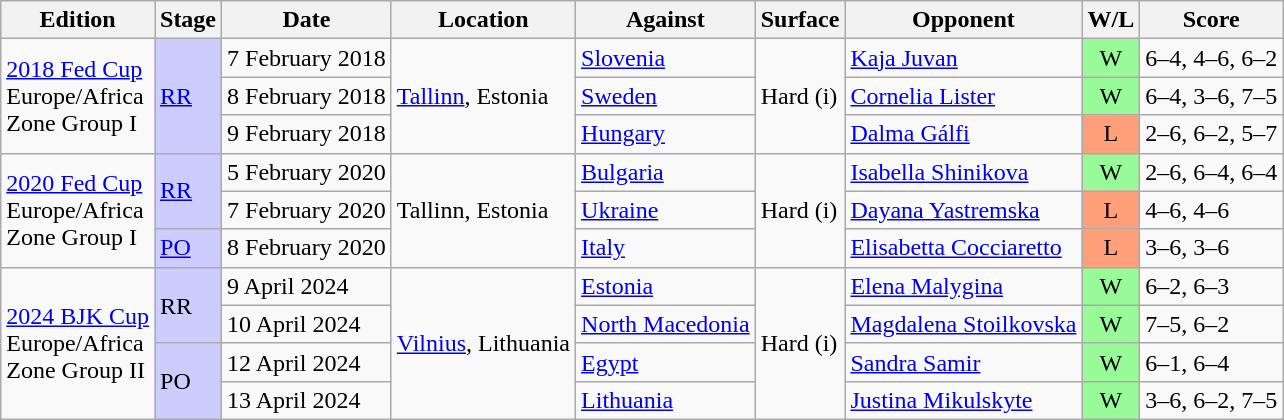<table class=wikitable>
<tr>
<th>Edition</th>
<th>Stage</th>
<th>Date</th>
<th>Location</th>
<th>Against</th>
<th>Surface</th>
<th>Opponent</th>
<th>W/L</th>
<th>Score</th>
</tr>
<tr>
<td rowspan="3"><a href='#'>2018 Fed Cup</a> <br> Europe/Africa <br> Zone Group I</td>
<td style="background:#ccf;" rowspan="3"><a href='#'>RR</a></td>
<td>7 February 2018</td>
<td rowspan="3"><a href='#'>Tallinn</a>, Estonia</td>
<td> <a href='#'>Slovenia</a></td>
<td rowspan="3">Hard (i)</td>
<td><a href='#'>Kaja Juvan</a></td>
<td style="text-align:center; background:#98fb98;">W</td>
<td>6–4, 4–6, 6–2</td>
</tr>
<tr>
<td>8 February 2018</td>
<td> <a href='#'>Sweden</a></td>
<td><a href='#'>Cornelia Lister</a></td>
<td style="text-align:center; background:#98fb98;">W</td>
<td>6–4, 3–6, 7–5</td>
</tr>
<tr>
<td>9 February 2018</td>
<td> <a href='#'>Hungary</a></td>
<td><a href='#'>Dalma Gálfi</a></td>
<td style="text-align:center; background:#ffa07a;">L</td>
<td>2–6, 6–2, 5–7</td>
</tr>
<tr>
<td rowspan="3"><a href='#'>2020 Fed Cup</a> <br> Europe/Africa <br> Zone Group I</td>
<td style="background:#ccf;" rowspan="2"><a href='#'>RR</a></td>
<td>5 February 2020</td>
<td rowspan="3">Tallinn, Estonia</td>
<td> <a href='#'>Bulgaria</a></td>
<td rowspan="3">Hard (i)</td>
<td><a href='#'>Isabella Shinikova</a></td>
<td style="text-align:center; background:#98fb98;">W</td>
<td>2–6, 6–4, 6–4</td>
</tr>
<tr>
<td>7 February 2020</td>
<td> <a href='#'>Ukraine</a></td>
<td><a href='#'>Dayana Yastremska</a></td>
<td style="text-align:center; background:#ffa07a;">L</td>
<td>4–6, 4–6</td>
</tr>
<tr>
<td style="background:#ccf;"><a href='#'>PO</a></td>
<td>8 February 2020</td>
<td> <a href='#'>Italy</a></td>
<td><a href='#'>Elisabetta Cocciaretto</a></td>
<td style="text-align:center; background:#ffa07a;">L</td>
<td>3–6, 3–6</td>
</tr>
<tr>
<td rowspan="4"><a href='#'>2024 BJK Cup</a> <br> Europe/Africa <br> Zone Group II</td>
<td style="background:#ccf;" rowspan="2">RR</td>
<td>9 April 2024</td>
<td rowspan="4"><a href='#'>Vilnius</a>, Lithuania</td>
<td> <a href='#'>Estonia</a></td>
<td rowspan="4">Hard (i)</td>
<td><a href='#'>Elena Malygina</a></td>
<td style="text-align:center; background:#98fb98;">W</td>
<td>6–2, 6–3</td>
</tr>
<tr>
<td>10 April 2024</td>
<td> <a href='#'>North Macedonia</a></td>
<td><a href='#'>Magdalena Stoilkovska</a></td>
<td style="text-align:center; background:#98fb98;">W</td>
<td>7–5, 6–2</td>
</tr>
<tr>
<td style="background:#ccf;" rowspan="2">PO</td>
<td>12 April 2024</td>
<td> <a href='#'>Egypt</a></td>
<td><a href='#'>Sandra Samir</a></td>
<td style="text-align:center; background:#98fb98;">W</td>
<td>6–1, 6–4</td>
</tr>
<tr>
<td>13 April 2024</td>
<td> <a href='#'>Lithuania</a></td>
<td><a href='#'>Justina Mikulskyte</a></td>
<td style="text-align:center; background:#98fb98;">W</td>
<td>3–6, 6–2, 7–5</td>
</tr>
</table>
